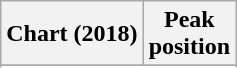<table class="wikitable sortable plainrowheaders">
<tr>
<th scope="col">Chart (2018)</th>
<th scope="col">Peak<br>position</th>
</tr>
<tr>
</tr>
<tr>
</tr>
<tr>
</tr>
<tr>
</tr>
<tr>
</tr>
<tr>
</tr>
<tr>
</tr>
<tr>
</tr>
<tr>
</tr>
<tr>
</tr>
</table>
